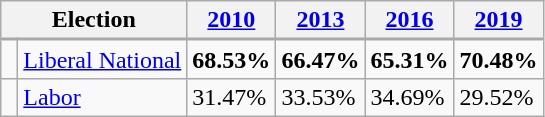<table class="wikitable">
<tr align=right style="border-bottom: 2px solid darkgray;">
<th colspan="2">Election</th>
<th><a href='#'>2010</a></th>
<th><a href='#'>2013</a></th>
<th><a href='#'>2016</a></th>
<th><a href='#'>2019</a></th>
</tr>
<tr align=right>
<td width=1pt > </td>
<td><a href='#'>Liberal National</a></td>
<td><strong>68.53%</strong></td>
<td><strong>66.47%</strong></td>
<td><strong>65.31%</strong></td>
<td><strong>70.48%</strong></td>
</tr>
<tr align="left">
<td width="1pt" > </td>
<td><a href='#'>Labor</a></td>
<td>31.47%</td>
<td>33.53%</td>
<td>34.69%</td>
<td>29.52%</td>
</tr>
</table>
